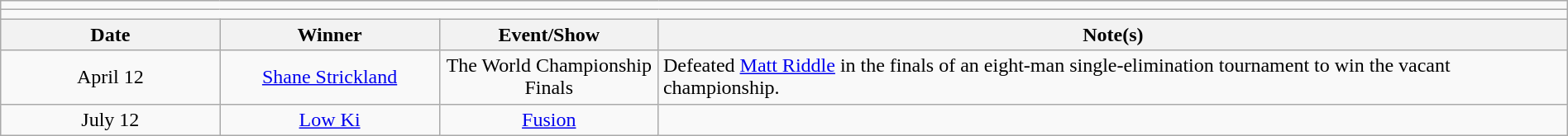<table class="wikitable" style="text-align:center; width:100%;">
<tr>
<td colspan="5"></td>
</tr>
<tr>
<td colspan="5"><strong></strong></td>
</tr>
<tr>
<th width=14%>Date</th>
<th width=14%>Winner</th>
<th width=14%>Event/Show</th>
<th width=58%>Note(s)</th>
</tr>
<tr>
<td>April 12</td>
<td><a href='#'>Shane Strickland</a></td>
<td>The World Championship Finals</td>
<td align=left>Defeated <a href='#'>Matt Riddle</a> in the finals of an eight-man single-elimination tournament to win the vacant championship.</td>
</tr>
<tr>
<td>July 12<br></td>
<td><a href='#'>Low Ki</a></td>
<td><a href='#'>Fusion</a></td>
<td></td>
</tr>
</table>
